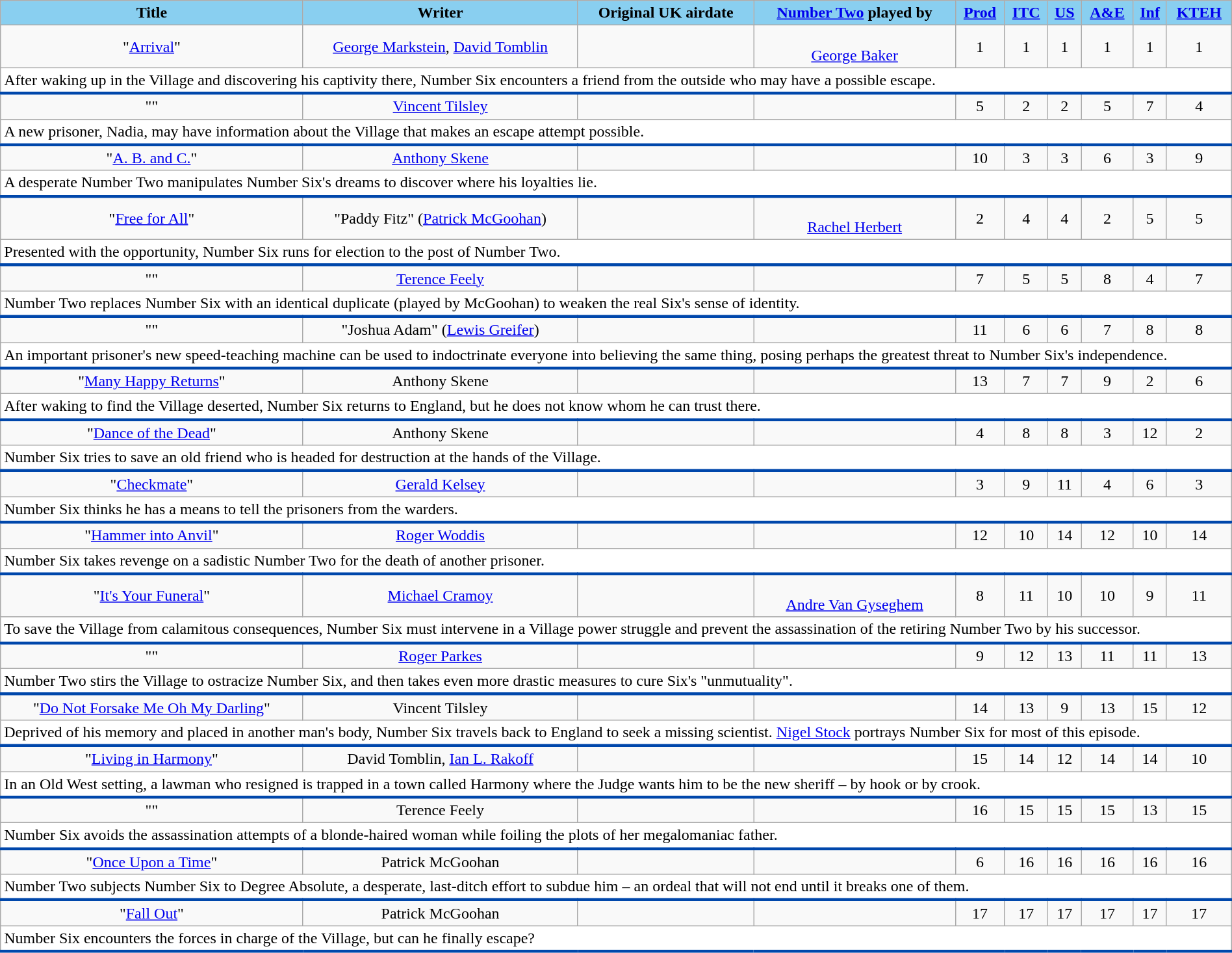<table class="wikitable sortable" width="100%">
<tr>
<th scope="col" style="background-color:#89CFF0;">Title</th>
<th scope="col" style="background-color:#89CFF0;">Writer</th>
<th scope="col" style="background-color:#89CFF0;">Original UK airdate</th>
<th scope="col" style="background-color:#89CFF0;"><a href='#'>Number Two</a> played by</th>
<th scope="col" style="background-color:#89CFF0;"><a href='#'>Prod</a></th>
<th scope="col" style="background-color:#89CFF0;"><a href='#'>ITC</a></th>
<th scope="col" style="background-color:#89CFF0;"><a href='#'>US</a></th>
<th scope="col" style="background-color:#89CFF0;"><a href='#'>A&E</a></th>
<th scope="col" style="background-color:#89CFF0;"><a href='#'>Inf</a></th>
<th scope="col" style="background-color:#89CFF0;"><a href='#'>KTEH</a></th>
</tr>
<tr>
<td align="center">"<a href='#'>Arrival</a>"</td>
<td align="center"><a href='#'>George Markstein</a>, <a href='#'>David Tomblin</a></td>
<td align="center"></td>
<td align="center"> <br> <a href='#'>George Baker</a></td>
<td align="center">1</td>
<td align="center">1</td>
<td align="center">1</td>
<td align="center">1</td>
<td align="center">1</td>
<td align="center">1</td>
</tr>
<tr class="expand-child" style="border-bottom: 3px solid #0047AB;">
<td colspan="13" style="background-color: white;">After waking up in the Village and discovering his captivity there, Number Six encounters a friend from the outside who may have a possible escape.</td>
</tr>
<tr>
<td align="center">""</td>
<td align="center"><a href='#'>Vincent Tilsley</a></td>
<td align="center"></td>
<td align="center"></td>
<td align="center">5</td>
<td align="center">2</td>
<td align="center">2</td>
<td align="center">5</td>
<td align="center">7</td>
<td align="center">4</td>
</tr>
<tr class="expand-child" style="border-bottom: 3px solid #0047AB;">
<td colspan="13" style="background-color: white;">A new prisoner, Nadia, may have information about the Village that makes an escape attempt possible.</td>
</tr>
<tr>
<td align="center">"<a href='#'>A. B. and C.</a>"</td>
<td align="center"><a href='#'>Anthony Skene</a></td>
<td align="center"></td>
<td align="center"></td>
<td align="center">10</td>
<td align="center">3</td>
<td align="center">3</td>
<td align="center">6</td>
<td align="center">3</td>
<td align="center">9</td>
</tr>
<tr class="expand-child" style="border-bottom: 3px solid #0047AB;">
<td colspan="13" style="background-color: white;">A desperate Number Two manipulates Number Six's dreams to discover where his loyalties lie.</td>
</tr>
<tr>
<td align="center">"<a href='#'>Free for All</a>"</td>
<td align="center">"Paddy Fitz" (<a href='#'>Patrick McGoohan</a>)</td>
<td align="center"></td>
<td align="center"> <br> <a href='#'>Rachel Herbert</a></td>
<td align="center">2</td>
<td align="center">4</td>
<td align="center">4</td>
<td align="center">2</td>
<td align="center">5</td>
<td align="center">5</td>
</tr>
<tr class="expand-child" style="border-bottom: 3px solid #0047AB;">
<td colspan="13" style="background-color: white;">Presented with the opportunity, Number Six runs for election to the post of Number Two.</td>
</tr>
<tr>
<td align="center">""</td>
<td align="center"><a href='#'>Terence Feely</a></td>
<td align="center"></td>
<td align="center"></td>
<td align="center">7</td>
<td align="center">5</td>
<td align="center">5</td>
<td align="center">8</td>
<td align="center">4</td>
<td align="center">7</td>
</tr>
<tr class="expand-child" style="border-bottom: 3px solid #0047AB;">
<td colspan="13" style="background-color: white;">Number Two replaces Number Six with an identical duplicate (played by McGoohan) to weaken the real Six's sense of identity.</td>
</tr>
<tr>
<td align="center">""</td>
<td align="center">"Joshua Adam" (<a href='#'>Lewis Greifer</a>)</td>
<td align="center"></td>
<td align="center"></td>
<td align="center">11</td>
<td align="center">6</td>
<td align="center">6</td>
<td align="center">7</td>
<td align="center">8</td>
<td align="center">8</td>
</tr>
<tr class="expand-child" style="border-bottom: 3px solid #0047AB;">
<td colspan="13" style="background-color: white;">An important prisoner's new speed-teaching machine can be used to indoctrinate everyone into believing the same thing, posing perhaps the greatest threat to Number Six's independence.</td>
</tr>
<tr>
<td align="center">"<a href='#'>Many Happy Returns</a>"</td>
<td align="center">Anthony Skene</td>
<td align="center"></td>
<td align="center"></td>
<td align="center">13</td>
<td align="center">7</td>
<td align="center">7</td>
<td align="center">9</td>
<td align="center">2</td>
<td align="center">6</td>
</tr>
<tr class="expand-child" style="border-bottom: 3px solid #0047AB;">
<td colspan="13" style="background-color: white;">After waking to find the Village deserted, Number Six returns to England, but he does not know whom he can trust there.</td>
</tr>
<tr>
<td align="center">"<a href='#'>Dance of the Dead</a>"</td>
<td align="center">Anthony Skene</td>
<td align="center"></td>
<td align="center"></td>
<td align="center">4</td>
<td align="center">8</td>
<td align="center">8</td>
<td align="center">3</td>
<td align="center">12</td>
<td align="center">2</td>
</tr>
<tr class="expand-child" style="border-bottom: 3px solid #0047AB;">
<td colspan="13" style="background-color: white;">Number Six tries to save an old friend who is headed for destruction at the hands of the Village.</td>
</tr>
<tr>
<td align="center">"<a href='#'>Checkmate</a>"</td>
<td align="center"><a href='#'>Gerald Kelsey</a></td>
<td align="center"></td>
<td align="center"></td>
<td align="center">3</td>
<td align="center">9</td>
<td align="center">11</td>
<td align="center">4</td>
<td align="center">6</td>
<td align="center">3</td>
</tr>
<tr class="expand-child" style="border-bottom: 3px solid #0047AB;">
<td colspan="13" style="background-color: white;">Number Six thinks he has a means to tell the prisoners from the warders.</td>
</tr>
<tr>
<td align="center">"<a href='#'>Hammer into Anvil</a>"</td>
<td align="center"><a href='#'>Roger Woddis</a></td>
<td align="center"></td>
<td align="center"></td>
<td align="center">12</td>
<td align="center">10</td>
<td align="center">14</td>
<td align="center">12</td>
<td align="center">10</td>
<td align="center">14</td>
</tr>
<tr class="expand-child" style="border-bottom: 3px solid #0047AB;">
<td colspan="13" style="background-color: white;">Number Six takes revenge on a sadistic Number Two for the death of another prisoner.</td>
</tr>
<tr>
<td align="center">"<a href='#'>It's Your Funeral</a>"</td>
<td align="center"><a href='#'>Michael Cramoy</a></td>
<td align="center"></td>
<td align="center"> <br> <a href='#'>Andre Van Gyseghem</a></td>
<td align="center">8</td>
<td align="center">11</td>
<td align="center">10</td>
<td align="center">10</td>
<td align="center">9</td>
<td align="center">11</td>
</tr>
<tr class="expand-child" style="border-bottom: 3px solid #0047AB;">
<td colspan="13" style="background-color: white;">To save the Village from calamitous consequences, Number Six must intervene in a Village power struggle and prevent the assassination of the retiring Number Two by his successor.</td>
</tr>
<tr>
<td align="center">""</td>
<td align="center"><a href='#'>Roger Parkes</a></td>
<td align="center"></td>
<td align="center"></td>
<td align="center">9</td>
<td align="center">12</td>
<td align="center">13</td>
<td align="center">11</td>
<td align="center">11</td>
<td align="center">13</td>
</tr>
<tr class="expand-child" style="border-bottom: 3px solid #0047AB;">
<td colspan="13" style="background-color: white;">Number Two stirs the Village to ostracize Number Six, and then takes even more drastic measures to cure Six's "unmutuality".</td>
</tr>
<tr>
<td align="center">"<a href='#'>Do Not Forsake Me Oh My Darling</a>"</td>
<td align="center">Vincent Tilsley</td>
<td align="center"></td>
<td align="center"></td>
<td align="center">14</td>
<td align="center">13</td>
<td align="center">9</td>
<td align="center">13</td>
<td align="center">15</td>
<td align="center">12</td>
</tr>
<tr class="expand-child" style="border-bottom: 3px solid #0047AB;">
<td colspan="13" style="background-color: white;">Deprived of his memory and placed in another man's body, Number Six travels back to England to seek a missing scientist. <a href='#'>Nigel Stock</a> portrays Number Six for most of this episode.</td>
</tr>
<tr>
<td align="center">"<a href='#'>Living in Harmony</a>"</td>
<td align="center">David Tomblin, <a href='#'>Ian L. Rakoff</a></td>
<td align="center"></td>
<td align="center"></td>
<td align="center">15</td>
<td align="center">14</td>
<td align="center">12</td>
<td align="center">14</td>
<td align="center">14</td>
<td align="center">10</td>
</tr>
<tr class="expand-child" style="border-bottom: 3px solid #0047AB;">
<td colspan="13" style="background-color: white;">In an Old West setting, a lawman who resigned is trapped in a town called Harmony where the Judge wants him to be the new sheriff – by hook or by crook.</td>
</tr>
<tr>
<td align="center">""</td>
<td align="center">Terence Feely</td>
<td align="center"></td>
<td align="center"></td>
<td align="center">16</td>
<td align="center">15</td>
<td align="center">15</td>
<td align="center">15</td>
<td align="center">13</td>
<td align="center">15</td>
</tr>
<tr class="expand-child" style="border-bottom: 3px solid #0047AB;">
<td colspan="13" style="background-color: white;">Number Six avoids the assassination attempts of a blonde-haired woman while foiling the plots of her megalomaniac father.</td>
</tr>
<tr>
<td align="center">"<a href='#'>Once Upon a Time</a>"</td>
<td align="center">Patrick McGoohan</td>
<td align="center"></td>
<td align="center"></td>
<td align="center">6</td>
<td align="center">16</td>
<td align="center">16</td>
<td align="center">16</td>
<td align="center">16</td>
<td align="center">16</td>
</tr>
<tr class="expand-child" style="border-bottom: 3px solid #0047AB;">
<td colspan="13" style="background-color: white;">Number Two subjects Number Six to Degree Absolute, a desperate, last-ditch effort to subdue him – an ordeal that will not end until it breaks one of them.</td>
</tr>
<tr>
<td align="center">"<a href='#'>Fall Out</a>"</td>
<td align="center">Patrick McGoohan</td>
<td align="center"></td>
<td align="center"></td>
<td align="center">17</td>
<td align="center">17</td>
<td align="center">17</td>
<td align="center">17</td>
<td align="center">17</td>
<td align="center">17</td>
</tr>
<tr class="expand-child" style="border-bottom: 3px solid #0047AB;">
<td colspan="13" style="background-color: white;">Number Six encounters the forces in charge of the Village, but can he finally escape?</td>
</tr>
</table>
